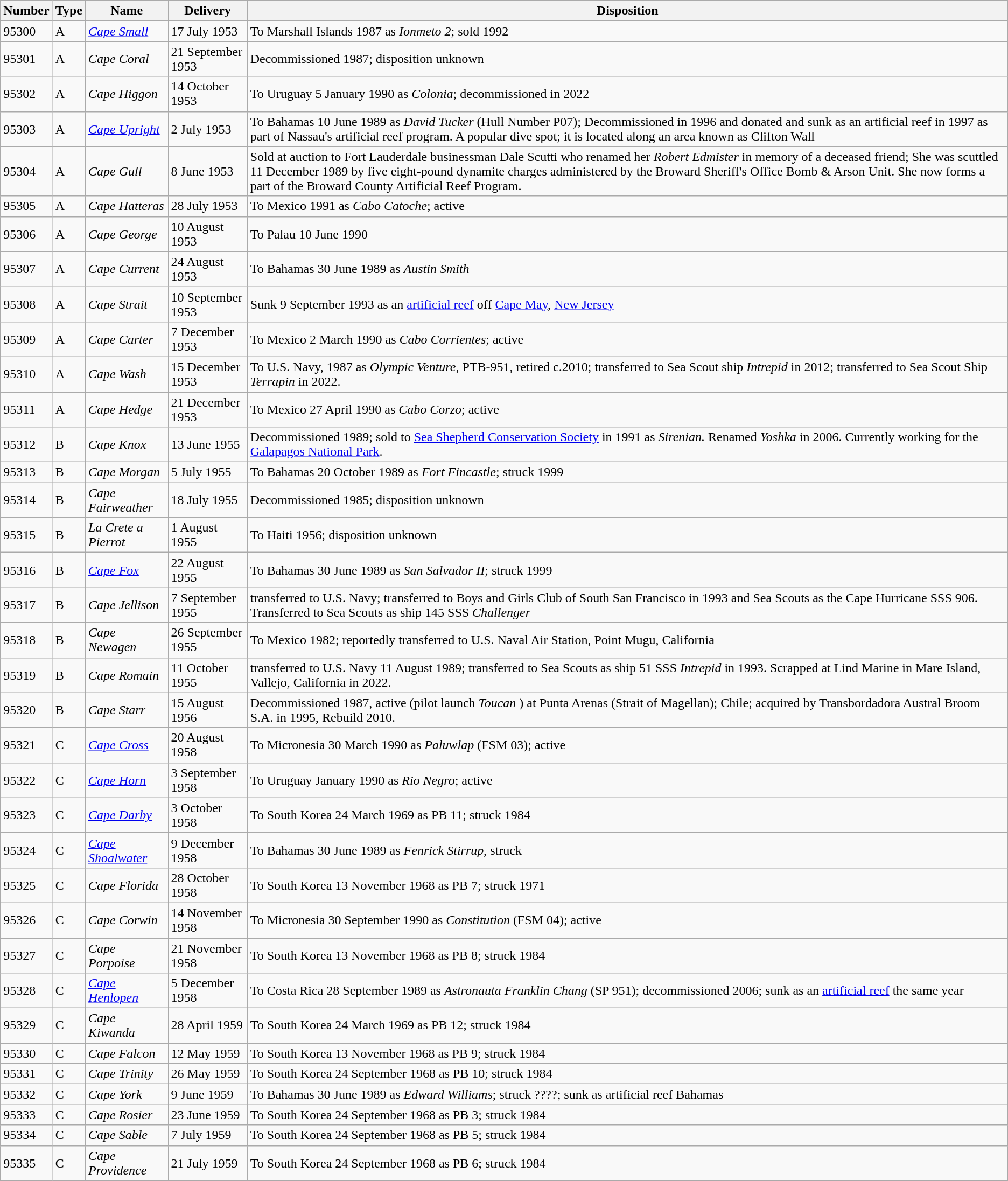<table class="sortable wikitable">
<tr>
<th>Number</th>
<th>Type</th>
<th>Name</th>
<th>Delivery</th>
<th>Disposition</th>
</tr>
<tr>
<td>95300</td>
<td>A</td>
<td><em><a href='#'>Cape Small</a></em></td>
<td>17 July 1953</td>
<td>To Marshall Islands 1987 as <em>Ionmeto 2</em>; sold 1992</td>
</tr>
<tr>
<td>95301</td>
<td>A</td>
<td><em>Cape Coral</em></td>
<td>21 September 1953</td>
<td>Decommissioned 1987; disposition unknown</td>
</tr>
<tr>
<td>95302</td>
<td>A</td>
<td><em>Cape Higgon</em></td>
<td>14 October 1953</td>
<td>To Uruguay 5 January 1990 as <em>Colonia</em>; decommissioned in 2022</td>
</tr>
<tr>
<td>95303</td>
<td>A</td>
<td><em><a href='#'>Cape Upright</a></em></td>
<td>2 July 1953</td>
<td>To Bahamas 10 June 1989 as <em>David Tucker</em> (Hull Number P07); Decommissioned in 1996 and donated and sunk as an artificial reef in 1997 as part of Nassau's artificial reef program. A popular dive spot; it is located along an area known as Clifton Wall</td>
</tr>
<tr>
<td>95304</td>
<td>A</td>
<td><em>Cape Gull</em></td>
<td>8 June 1953</td>
<td>Sold at auction to Fort Lauderdale businessman Dale Scutti who renamed her <em>Robert Edmister</em> in memory of a deceased friend; She was scuttled 11 December 1989 by five eight-pound dynamite charges administered by the Broward Sheriff's Office Bomb & Arson Unit. She now forms a part of the Broward County Artificial Reef Program.</td>
</tr>
<tr>
<td>95305</td>
<td>A</td>
<td><em>Cape Hatteras</em></td>
<td>28 July 1953</td>
<td>To Mexico 1991 as <em>Cabo Catoche</em>; active</td>
</tr>
<tr>
<td>95306</td>
<td>A</td>
<td><em>Cape George</em></td>
<td>10 August 1953</td>
<td>To Palau 10 June 1990</td>
</tr>
<tr>
<td>95307</td>
<td>A</td>
<td><em>Cape Current</em></td>
<td>24 August 1953</td>
<td>To Bahamas 30 June 1989 as <em>Austin Smith</em></td>
</tr>
<tr>
<td>95308</td>
<td>A</td>
<td><em>Cape Strait</em></td>
<td>10 September 1953</td>
<td>Sunk 9 September 1993 as an <a href='#'>artificial reef</a> off <a href='#'>Cape May</a>, <a href='#'>New Jersey</a></td>
</tr>
<tr>
<td>95309</td>
<td>A</td>
<td><em>Cape Carter</em></td>
<td>7 December 1953</td>
<td>To Mexico 2 March 1990 as <em>Cabo Corrientes</em>; active</td>
</tr>
<tr>
<td>95310</td>
<td>A</td>
<td><em>Cape Wash</em></td>
<td>15 December 1953</td>
<td>To U.S. Navy, 1987 as <em>Olympic Venture,</em> PTB-951, retired c.2010; transferred to Sea Scout ship <em>Intrepid</em> in 2012; transferred to Sea Scout Ship <em>Terrapin</em> in 2022.</td>
</tr>
<tr>
<td>95311</td>
<td>A</td>
<td><em>Cape Hedge</em></td>
<td>21 December 1953</td>
<td>To Mexico 27 April 1990 as <em>Cabo Corzo</em>; active</td>
</tr>
<tr>
<td>95312</td>
<td>B</td>
<td><em>Cape Knox</em></td>
<td>13 June 1955</td>
<td>Decommissioned 1989; sold to <a href='#'>Sea Shepherd Conservation Society</a> in 1991 as <em>Sirenian.</em> Renamed <em>Yoshka</em> in 2006. Currently working for the <a href='#'>Galapagos National Park</a>.</td>
</tr>
<tr>
<td>95313</td>
<td>B</td>
<td><em>Cape Morgan</em></td>
<td>5 July 1955</td>
<td>To Bahamas 20 October 1989 as <em>Fort Fincastle</em>; struck 1999</td>
</tr>
<tr>
<td>95314</td>
<td>B</td>
<td><em>Cape Fairweather</em></td>
<td>18 July 1955</td>
<td>Decommissioned 1985; disposition unknown</td>
</tr>
<tr>
<td>95315</td>
<td>B</td>
<td><em>La Crete a Pierrot</em></td>
<td>1 August 1955</td>
<td>To Haiti 1956; disposition unknown</td>
</tr>
<tr>
<td>95316</td>
<td>B</td>
<td><em><a href='#'>Cape Fox</a></em></td>
<td>22 August 1955</td>
<td>To Bahamas 30 June 1989 as <em>San Salvador II</em>; struck 1999</td>
</tr>
<tr>
<td>95317</td>
<td>B</td>
<td><em>Cape Jellison</em></td>
<td>7 September 1955</td>
<td>transferred to U.S. Navy; transferred to Boys and Girls Club of South San Francisco in 1993 and Sea Scouts as the Cape Hurricane SSS 906. Transferred to Sea Scouts as ship 145 SSS <em>Challenger</em> </td>
</tr>
<tr>
<td>95318</td>
<td>B</td>
<td><em>Cape Newagen</em></td>
<td>26 September 1955</td>
<td>To Mexico 1982; reportedly transferred to U.S. Naval Air Station, Point Mugu, California</td>
</tr>
<tr>
<td>95319</td>
<td>B</td>
<td><em>Cape Romain</em></td>
<td>11 October 1955</td>
<td>transferred to U.S. Navy 11 August 1989; transferred to Sea Scouts as ship 51 SSS <em>Intrepid</em>  in 1993. Scrapped at Lind Marine in Mare Island, Vallejo, California in 2022.</td>
</tr>
<tr>
<td>95320</td>
<td>B</td>
<td><em>Cape Starr</em></td>
<td>15 August 1956</td>
<td>Decommissioned 1987, active (pilot launch <em>Toucan</em> ) at Punta Arenas (Strait of Magellan); Chile; acquired by Transbordadora Austral Broom S.A. in 1995, Rebuild 2010.</td>
</tr>
<tr>
<td>95321</td>
<td>C</td>
<td><em><a href='#'>Cape Cross</a></em></td>
<td>20 August 1958</td>
<td>To Micronesia 30 March 1990 as <em>Paluwlap</em> (FSM 03); active</td>
</tr>
<tr>
<td>95322</td>
<td>C</td>
<td><em><a href='#'>Cape Horn</a></em></td>
<td>3 September 1958</td>
<td>To Uruguay January 1990 as <em>Rio Negro</em>; active</td>
</tr>
<tr>
<td>95323</td>
<td>C</td>
<td><em><a href='#'>Cape Darby</a></em></td>
<td>3 October 1958</td>
<td>To South Korea 24 March 1969 as PB 11; struck 1984</td>
</tr>
<tr>
<td>95324</td>
<td>C</td>
<td><em><a href='#'>Cape Shoalwater</a></em></td>
<td>9 December 1958</td>
<td>To Bahamas 30 June 1989 as <em>Fenrick Stirrup</em>, struck</td>
</tr>
<tr>
<td>95325</td>
<td>C</td>
<td><em>Cape Florida</em></td>
<td>28 October 1958</td>
<td>To South Korea 13 November 1968 as PB 7; struck 1971</td>
</tr>
<tr>
<td>95326</td>
<td>C</td>
<td><em>Cape Corwin</em></td>
<td>14 November 1958</td>
<td>To Micronesia 30 September 1990 as <em>Constitution</em> (FSM 04); active</td>
</tr>
<tr>
<td>95327</td>
<td>C</td>
<td><em>Cape Porpoise</em></td>
<td>21 November 1958</td>
<td>To South Korea 13 November 1968 as PB 8; struck 1984</td>
</tr>
<tr>
<td>95328</td>
<td>C</td>
<td><em><a href='#'>Cape Henlopen</a></em></td>
<td>5 December 1958</td>
<td>To Costa Rica 28 September 1989 as <em>Astronauta Franklin Chang</em> (SP 951); decommissioned 2006; sunk as an <a href='#'>artificial reef</a> the same year</td>
</tr>
<tr>
<td>95329</td>
<td>C</td>
<td><em>Cape Kiwanda</em></td>
<td>28 April 1959</td>
<td>To South Korea 24 March 1969 as PB 12; struck 1984</td>
</tr>
<tr>
<td>95330</td>
<td>C</td>
<td><em>Cape Falcon</em></td>
<td>12 May 1959</td>
<td>To South Korea 13 November 1968 as PB 9; struck 1984</td>
</tr>
<tr>
<td>95331</td>
<td>C</td>
<td><em>Cape Trinity</em></td>
<td>26 May 1959</td>
<td>To South Korea 24 September 1968 as PB 10; struck 1984</td>
</tr>
<tr>
<td>95332</td>
<td>C</td>
<td><em>Cape York</em></td>
<td>9 June 1959</td>
<td>To Bahamas 30 June 1989 as <em>Edward Williams</em>; struck ????; sunk as artificial reef Bahamas </td>
</tr>
<tr>
<td>95333</td>
<td>C</td>
<td><em>Cape Rosier</em></td>
<td>23 June 1959</td>
<td>To South Korea 24 September 1968 as PB 3; struck 1984</td>
</tr>
<tr>
<td>95334</td>
<td>C</td>
<td><em>Cape Sable</em></td>
<td>7 July 1959</td>
<td>To South Korea 24 September 1968 as PB 5; struck 1984</td>
</tr>
<tr>
<td>95335</td>
<td>C</td>
<td><em>Cape Providence</em></td>
<td>21 July 1959</td>
<td>To South Korea 24 September 1968 as PB 6; struck 1984</td>
</tr>
</table>
